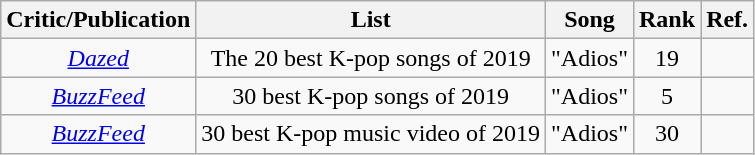<table class="sortable wikitable">
<tr>
<th>Critic/Publication</th>
<th>List</th>
<th>Song</th>
<th>Rank</th>
<th>Ref.</th>
</tr>
<tr>
<td align="center"><em><a href='#'>Dazed</a></em></td>
<td align="center">The 20 best K-pop songs of 2019</td>
<td align="center">"Adios"</td>
<td align="center">19</td>
<td></td>
</tr>
<tr>
<td align="center"><em><a href='#'>BuzzFeed</a></em></td>
<td align="center">30 best K-pop songs of 2019</td>
<td align="center">"Adios"</td>
<td align="center">5</td>
<td></td>
</tr>
<tr>
<td align="center"><em><a href='#'>BuzzFeed</a></em></td>
<td align="center">30 best K-pop music video of 2019</td>
<td align="center">"Adios"</td>
<td align="center">30</td>
<td></td>
</tr>
</table>
